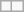<table class="wikitable" border="1">
<tr>
<td></td>
<td></td>
</tr>
</table>
